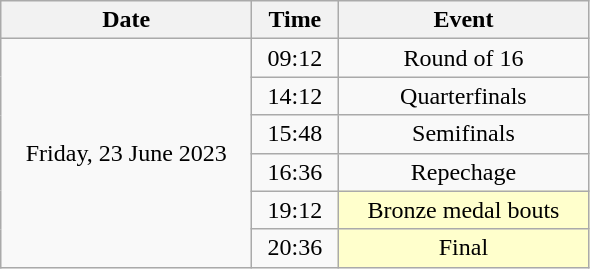<table class = "wikitable" style="text-align:center;">
<tr>
<th width=160>Date</th>
<th width=50>Time</th>
<th width=160>Event</th>
</tr>
<tr>
<td rowspan=6>Friday, 23 June 2023</td>
<td>09:12</td>
<td>Round of 16</td>
</tr>
<tr>
<td>14:12</td>
<td>Quarterfinals</td>
</tr>
<tr>
<td>15:48</td>
<td>Semifinals</td>
</tr>
<tr>
<td>16:36</td>
<td>Repechage</td>
</tr>
<tr>
<td>19:12</td>
<td bgcolor=ffffcc>Bronze medal bouts</td>
</tr>
<tr>
<td>20:36</td>
<td bgcolor=ffffcc>Final</td>
</tr>
</table>
